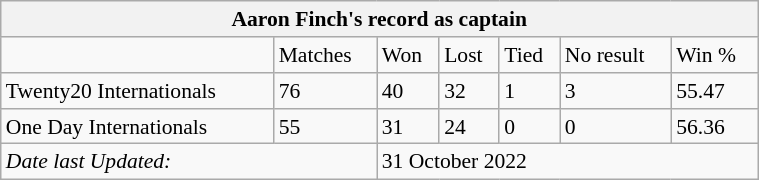<table class="wikitable" style="float: right; margin-left: 1em; width: 40%; font-size: 90%;">
<tr>
<th colspan="8"><strong>Aaron Finch's record as captain</strong></th>
</tr>
<tr>
<td> </td>
<td>Matches</td>
<td>Won</td>
<td>Lost</td>
<td>Tied</td>
<td>No result</td>
<td>Win %</td>
</tr>
<tr>
<td>Twenty20 Internationals</td>
<td>76</td>
<td>40</td>
<td>32</td>
<td>1</td>
<td>3</td>
<td>55.47</td>
</tr>
<tr>
<td>One Day Internationals</td>
<td>55</td>
<td>31</td>
<td>24</td>
<td>0</td>
<td>0</td>
<td>56.36</td>
</tr>
<tr>
<td colspan=2><em>Date last Updated:</em></td>
<td colspan=8>31 October 2022</td>
</tr>
</table>
